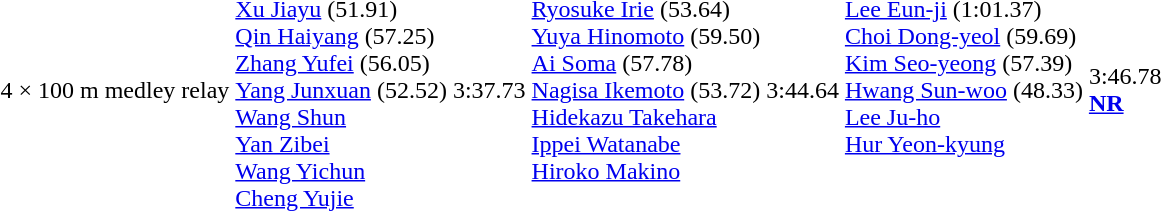<table>
<tr>
<td>4 × 100 m medley relay<br></td>
<td valign=top><br><a href='#'>Xu Jiayu</a> (51.91)<br><a href='#'>Qin Haiyang</a> (57.25)<br><a href='#'>Zhang Yufei</a> (56.05)<br><a href='#'>Yang Junxuan</a> (52.52)<br><a href='#'>Wang Shun</a><br><a href='#'>Yan Zibei</a><br><a href='#'>Wang Yichun</a><br><a href='#'>Cheng Yujie</a></td>
<td>3:37.73<br></td>
<td valign=top><br><a href='#'>Ryosuke Irie</a> (53.64)<br><a href='#'>Yuya Hinomoto</a> (59.50)<br><a href='#'>Ai Soma</a> (57.78)<br><a href='#'>Nagisa Ikemoto</a> (53.72)<br><a href='#'>Hidekazu Takehara</a><br><a href='#'>Ippei Watanabe</a><br><a href='#'>Hiroko Makino</a></td>
<td>3:44.64</td>
<td valign=top><br><a href='#'>Lee Eun-ji</a> (1:01.37)<br><a href='#'>Choi Dong-yeol</a> (59.69)<br><a href='#'>Kim Seo-yeong</a> (57.39)<br><a href='#'>Hwang Sun-woo</a> (48.33)<br><a href='#'>Lee Ju-ho</a><br><a href='#'>Hur Yeon-kyung</a></td>
<td>3:46.78<br><strong><a href='#'>NR</a></strong></td>
</tr>
</table>
